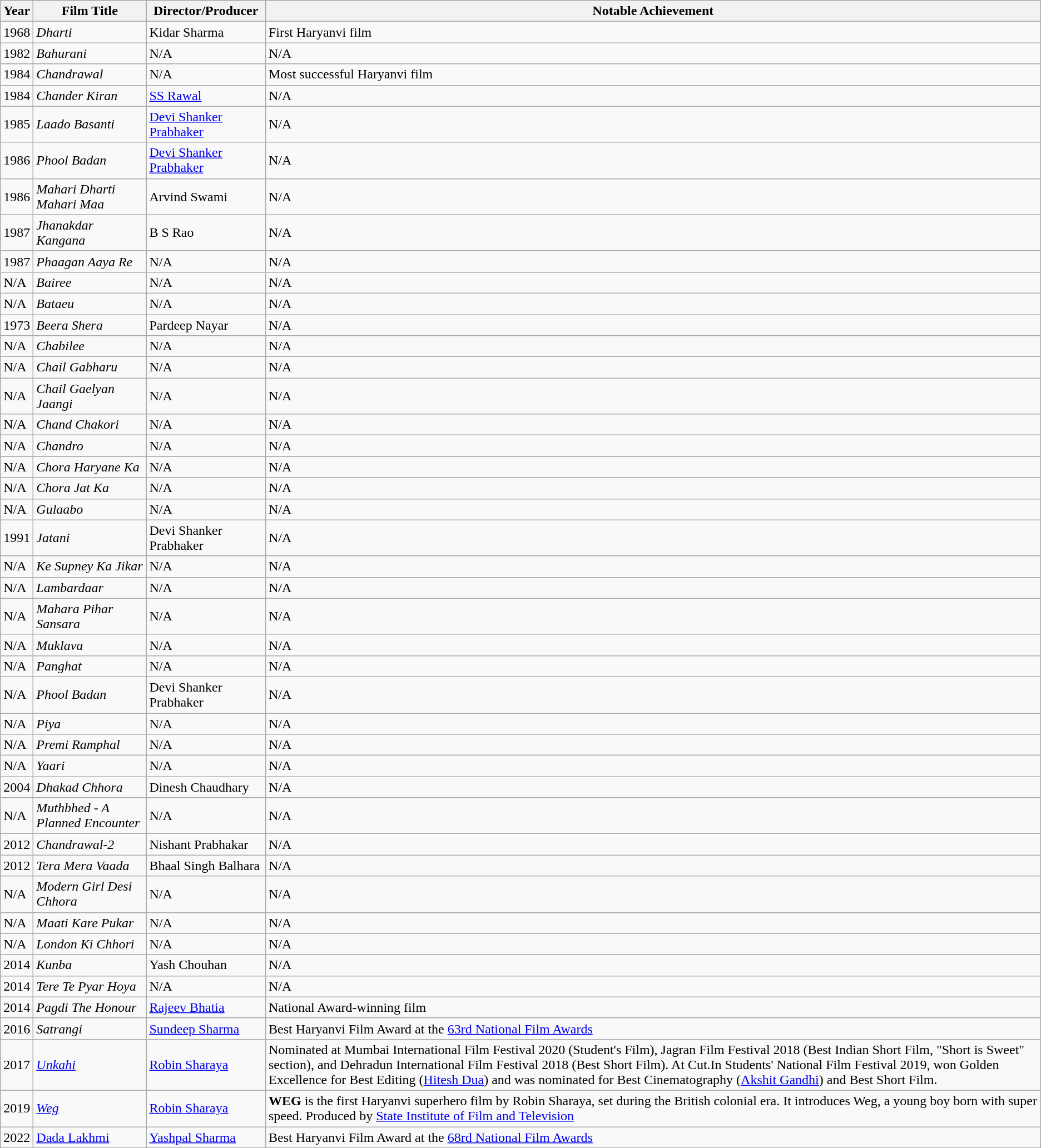<table class="wikitable">
<tr>
<th>Year</th>
<th>Film Title</th>
<th>Director/Producer</th>
<th>Notable Achievement</th>
</tr>
<tr>
<td>1968</td>
<td><em>Dharti</em> </td>
<td>Kidar Sharma</td>
<td>First Haryanvi film</td>
</tr>
<tr>
<td>1982</td>
<td><em>Bahurani</em> </td>
<td>N/A</td>
<td>N/A</td>
</tr>
<tr>
<td>1984</td>
<td><em>Chandrawal</em> </td>
<td>N/A</td>
<td>Most successful Haryanvi film</td>
</tr>
<tr>
<td>1984</td>
<td><em>Chander Kiran</em> </td>
<td><a href='#'>SS Rawal</a></td>
<td>N/A</td>
</tr>
<tr>
<td>1985</td>
<td><em>Laado Basanti</em> </td>
<td><a href='#'>Devi Shanker Prabhaker</a></td>
<td>N/A</td>
</tr>
<tr>
<td>1986</td>
<td><em>Phool Badan</em> </td>
<td><a href='#'>Devi Shanker Prabhaker</a></td>
<td>N/A</td>
</tr>
<tr>
<td>1986</td>
<td><em>Mahari Dharti Mahari Maa</em></td>
<td>Arvind Swami</td>
<td>N/A</td>
</tr>
<tr>
<td>1987</td>
<td><em>Jhanakdar Kangana</em> </td>
<td>B S Rao</td>
<td>N/A</td>
</tr>
<tr>
<td>1987</td>
<td><em>Phaagan Aaya Re</em></td>
<td>N/A</td>
<td>N/A</td>
</tr>
<tr>
<td>N/A</td>
<td><em>Bairee</em></td>
<td>N/A</td>
<td>N/A</td>
</tr>
<tr>
<td>N/A</td>
<td><em>Bataeu</em></td>
<td>N/A</td>
<td>N/A</td>
</tr>
<tr>
<td>1973</td>
<td><em>Beera Shera</em></td>
<td>Pardeep Nayar</td>
<td>N/A</td>
</tr>
<tr>
<td>N/A</td>
<td><em>Chabilee</em></td>
<td>N/A</td>
<td>N/A</td>
</tr>
<tr>
<td>N/A</td>
<td><em>Chail Gabharu</em></td>
<td>N/A</td>
<td>N/A</td>
</tr>
<tr>
<td>N/A</td>
<td><em>Chail Gaelyan Jaangi</em></td>
<td>N/A</td>
<td>N/A</td>
</tr>
<tr>
<td>N/A</td>
<td><em>Chand Chakori</em></td>
<td>N/A</td>
<td>N/A</td>
</tr>
<tr>
<td>N/A</td>
<td><em>Chandro</em></td>
<td>N/A</td>
<td>N/A</td>
</tr>
<tr>
<td>N/A</td>
<td><em>Chora Haryane Ka</em></td>
<td>N/A</td>
<td>N/A</td>
</tr>
<tr>
<td>N/A</td>
<td><em>Chora Jat Ka</em></td>
<td>N/A</td>
<td>N/A</td>
</tr>
<tr>
<td>N/A</td>
<td><em>Gulaabo</em></td>
<td>N/A</td>
<td>N/A</td>
</tr>
<tr>
<td>1991</td>
<td><em>Jatani</em></td>
<td>Devi Shanker Prabhaker</td>
<td>N/A</td>
</tr>
<tr>
<td>N/A</td>
<td><em>Ke Supney Ka Jikar</em></td>
<td>N/A</td>
<td>N/A</td>
</tr>
<tr>
<td>N/A</td>
<td><em>Lambardaar</em></td>
<td>N/A</td>
<td>N/A</td>
</tr>
<tr>
<td>N/A</td>
<td><em>Mahara Pihar Sansara</em></td>
<td>N/A</td>
<td>N/A</td>
</tr>
<tr>
<td>N/A</td>
<td><em>Muklava</em></td>
<td>N/A</td>
<td>N/A</td>
</tr>
<tr>
<td>N/A</td>
<td><em>Panghat</em></td>
<td>N/A</td>
<td>N/A</td>
</tr>
<tr>
<td>N/A</td>
<td><em>Phool Badan</em></td>
<td>Devi Shanker Prabhaker</td>
<td>N/A</td>
</tr>
<tr>
<td>N/A</td>
<td><em>Piya</em></td>
<td>N/A</td>
<td>N/A</td>
</tr>
<tr>
<td>N/A</td>
<td><em>Premi Ramphal</em></td>
<td>N/A</td>
<td>N/A</td>
</tr>
<tr>
<td>N/A</td>
<td><em>Yaari</em> </td>
<td>N/A</td>
<td>N/A</td>
</tr>
<tr>
<td>2004</td>
<td><em>Dhakad Chhora</em> </td>
<td>Dinesh Chaudhary</td>
<td>N/A</td>
</tr>
<tr>
<td>N/A</td>
<td><em>Muthbhed - A Planned Encounter</em> </td>
<td>N/A</td>
<td>N/A</td>
</tr>
<tr>
<td>2012</td>
<td><em>Chandrawal-2</em> </td>
<td>Nishant Prabhakar</td>
<td>N/A</td>
</tr>
<tr>
<td>2012</td>
<td><em>Tera Mera Vaada</em></td>
<td>Bhaal Singh Balhara</td>
<td>N/A</td>
</tr>
<tr>
<td>N/A</td>
<td><em>Modern Girl Desi Chhora</em></td>
<td>N/A</td>
<td>N/A</td>
</tr>
<tr>
<td>N/A</td>
<td><em>Maati Kare Pukar</em></td>
<td>N/A</td>
<td>N/A</td>
</tr>
<tr>
<td>N/A</td>
<td><em>London Ki Chhori</em></td>
<td>N/A</td>
<td>N/A</td>
</tr>
<tr>
<td>2014</td>
<td><em>Kunba</em></td>
<td>Yash Chouhan</td>
<td>N/A</td>
</tr>
<tr>
<td>2014</td>
<td><em>Tere Te Pyar Hoya</em> </td>
<td>N/A</td>
<td>N/A</td>
</tr>
<tr>
<td>2014</td>
<td><em>Pagdi The Honour</em> </td>
<td><a href='#'>Rajeev Bhatia</a></td>
<td>National Award-winning film</td>
</tr>
<tr>
<td>2016</td>
<td><em>Satrangi</em> </td>
<td><a href='#'>Sundeep Sharma</a></td>
<td>Best Haryanvi Film Award at the <a href='#'>63rd National Film Awards</a></td>
</tr>
<tr>
<td>2017</td>
<td><em><a href='#'>Unkahi</a></em> </td>
<td><a href='#'>Robin Sharaya</a></td>
<td>Nominated at Mumbai International Film Festival 2020 (Student's Film), Jagran Film Festival 2018 (Best Indian Short Film, "Short is Sweet" section), and Dehradun International Film Festival 2018 (Best Short Film). At Cut.In Students' National Film Festival 2019, won Golden Excellence for Best Editing (<a href='#'>Hitesh Dua</a>) and was nominated for Best Cinematography (<a href='#'>Akshit Gandhi</a>) and Best Short Film.</td>
</tr>
<tr>
<td>2019</td>
<td><em><a href='#'>Weg</a></em> </td>
<td><a href='#'>Robin Sharaya</a></td>
<td><strong>WEG</strong> is the first Haryanvi superhero film by Robin Sharaya, set during the British colonial era. It introduces Weg, a young boy born with super speed. Produced by <a href='#'>State Institute of Film and Television</a></td>
</tr>
<tr>
<td>2022</td>
<td><a href='#'>Dada Lakhmi</a></td>
<td><a href='#'>Yashpal Sharma</a></td>
<td>Best Haryanvi Film Award at the <a href='#'>68rd National Film Awards</a></td>
</tr>
</table>
